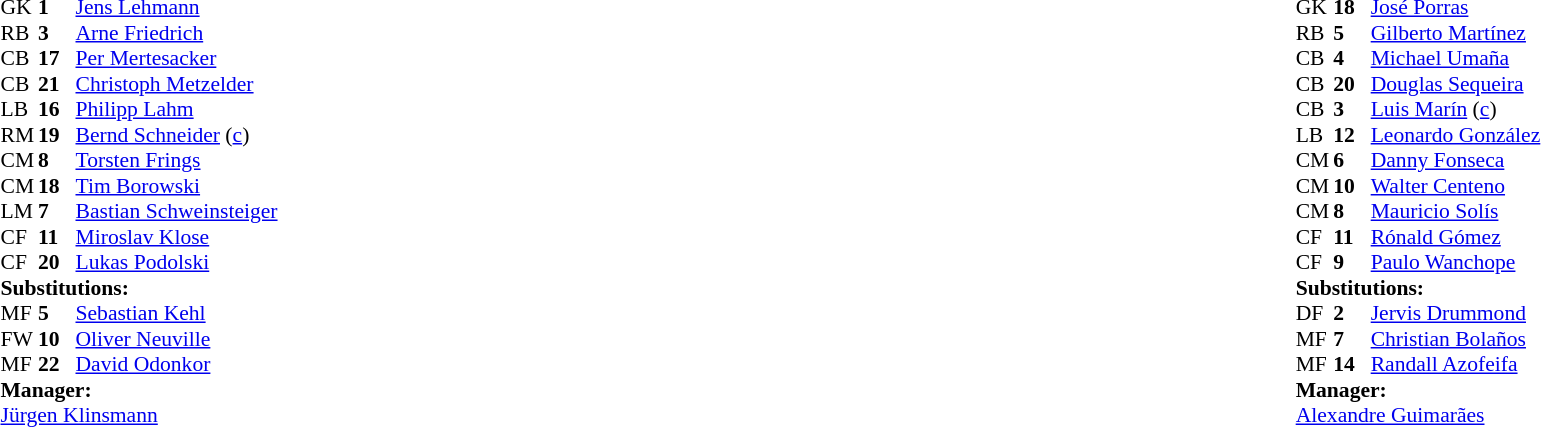<table width="100%">
<tr>
<td valign="top" width="40%"><br><table style="font-size: 90%" cellspacing="0" cellpadding="0">
<tr>
<th width="25"></th>
<th width="25"></th>
</tr>
<tr>
<td>GK</td>
<td><strong>1</strong></td>
<td><a href='#'>Jens Lehmann</a></td>
</tr>
<tr>
<td>RB</td>
<td><strong>3</strong></td>
<td><a href='#'>Arne Friedrich</a></td>
</tr>
<tr>
<td>CB</td>
<td><strong>17</strong></td>
<td><a href='#'>Per Mertesacker</a></td>
</tr>
<tr>
<td>CB</td>
<td><strong>21</strong></td>
<td><a href='#'>Christoph Metzelder</a></td>
</tr>
<tr>
<td>LB</td>
<td><strong>16</strong></td>
<td><a href='#'>Philipp Lahm</a></td>
</tr>
<tr>
<td>RM</td>
<td><strong>19</strong></td>
<td><a href='#'>Bernd Schneider</a> (<a href='#'>c</a>)</td>
<td></td>
<td></td>
</tr>
<tr>
<td>CM</td>
<td><strong>8</strong></td>
<td><a href='#'>Torsten Frings</a></td>
</tr>
<tr>
<td>CM</td>
<td><strong>18</strong></td>
<td><a href='#'>Tim Borowski</a></td>
<td></td>
<td></td>
</tr>
<tr>
<td>LM</td>
<td><strong>7</strong></td>
<td><a href='#'>Bastian Schweinsteiger</a></td>
</tr>
<tr>
<td>CF</td>
<td><strong>11</strong></td>
<td><a href='#'>Miroslav Klose</a></td>
<td></td>
<td></td>
</tr>
<tr>
<td>CF</td>
<td><strong>20</strong></td>
<td><a href='#'>Lukas Podolski</a></td>
</tr>
<tr>
<td colspan=3><strong>Substitutions:</strong></td>
</tr>
<tr>
<td>MF</td>
<td><strong>5</strong></td>
<td><a href='#'>Sebastian Kehl</a></td>
<td></td>
<td></td>
</tr>
<tr>
<td>FW</td>
<td><strong>10</strong></td>
<td><a href='#'>Oliver Neuville</a></td>
<td></td>
<td></td>
</tr>
<tr>
<td>MF</td>
<td><strong>22</strong></td>
<td><a href='#'>David Odonkor</a></td>
<td></td>
<td></td>
</tr>
<tr>
<td colspan=3><strong>Manager:</strong></td>
</tr>
<tr>
<td colspan="4"><a href='#'>Jürgen Klinsmann</a></td>
</tr>
</table>
</td>
<td valign="top"></td>
<td valign="top" width="50%"><br><table style="font-size: 90%" cellspacing="0" cellpadding="0" align=center>
<tr>
<th width="25"></th>
<th width="25"></th>
</tr>
<tr>
<td>GK</td>
<td><strong>18</strong></td>
<td><a href='#'>José Porras</a></td>
</tr>
<tr>
<td>RB</td>
<td><strong>5</strong></td>
<td><a href='#'>Gilberto Martínez</a></td>
<td></td>
<td></td>
</tr>
<tr>
<td>CB</td>
<td><strong>4</strong></td>
<td><a href='#'>Michael Umaña</a></td>
</tr>
<tr>
<td>CB</td>
<td><strong>20</strong></td>
<td><a href='#'>Douglas Sequeira</a></td>
</tr>
<tr>
<td>CB</td>
<td><strong>3</strong></td>
<td><a href='#'>Luis Marín</a> (<a href='#'>c</a>)</td>
</tr>
<tr>
<td>LB</td>
<td><strong>12</strong></td>
<td><a href='#'>Leonardo González</a></td>
</tr>
<tr>
<td>CM</td>
<td><strong>6</strong></td>
<td><a href='#'>Danny Fonseca</a></td>
<td></td>
</tr>
<tr>
<td>CM</td>
<td><strong>10</strong></td>
<td><a href='#'>Walter Centeno</a></td>
</tr>
<tr>
<td>CM</td>
<td><strong>8</strong></td>
<td><a href='#'>Mauricio Solís</a></td>
<td></td>
<td></td>
</tr>
<tr>
<td>CF</td>
<td><strong>11</strong></td>
<td><a href='#'>Rónald Gómez</a></td>
<td></td>
<td></td>
</tr>
<tr>
<td>CF</td>
<td><strong>9</strong></td>
<td><a href='#'>Paulo Wanchope</a></td>
</tr>
<tr>
<td colspan=3><strong>Substitutions:</strong></td>
</tr>
<tr>
<td>DF</td>
<td><strong>2</strong></td>
<td><a href='#'>Jervis Drummond</a></td>
<td></td>
<td></td>
</tr>
<tr>
<td>MF</td>
<td><strong>7</strong></td>
<td><a href='#'>Christian Bolaños</a></td>
<td></td>
<td></td>
</tr>
<tr>
<td>MF</td>
<td><strong>14</strong></td>
<td><a href='#'>Randall Azofeifa</a></td>
<td></td>
<td></td>
</tr>
<tr>
<td colspan=3><strong>Manager:</strong></td>
</tr>
<tr>
<td colspan="4"><a href='#'>Alexandre Guimarães</a></td>
</tr>
</table>
</td>
</tr>
</table>
